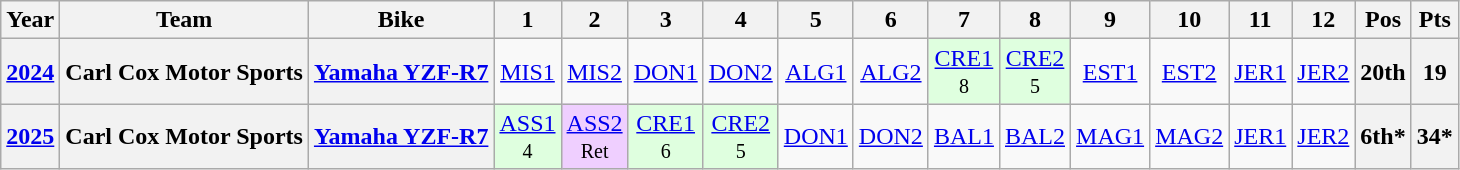<table class="wikitable" style="text-align:center">
<tr>
<th>Year</th>
<th>Team</th>
<th>Bike</th>
<th>1</th>
<th>2</th>
<th>3</th>
<th>4</th>
<th>5</th>
<th>6</th>
<th>7</th>
<th>8</th>
<th>9</th>
<th>10</th>
<th>11</th>
<th>12</th>
<th>Pos</th>
<th>Pts</th>
</tr>
<tr>
<th><a href='#'>2024</a></th>
<th>Carl Cox Motor Sports</th>
<th><a href='#'>Yamaha YZF-R7</a></th>
<td style="background:#;"><a href='#'>MIS1</a><br><small></small></td>
<td style="background:#;"><a href='#'>MIS2</a><br><small></small></td>
<td style="background:#;"><a href='#'>DON1</a><br><small></small></td>
<td style="background:#;"><a href='#'>DON2</a><br><small></small></td>
<td style="background:#;"><a href='#'>ALG1</a><br><small></small></td>
<td style="background:#;"><a href='#'>ALG2</a><br><small></small></td>
<td style="background:#dfffdf;"><a href='#'>CRE1</a><br><small>8</small></td>
<td style="background:#dfffdf;"><a href='#'>CRE2</a><br><small>5</small></td>
<td style="background:#;"><a href='#'>EST1</a><br><small></small></td>
<td style="background:#;"><a href='#'>EST2</a><br><small></small></td>
<td style="background:#;"><a href='#'>JER1</a><br><small></small></td>
<td style="background:#;"><a href='#'>JER2</a><br><small></small></td>
<th>20th</th>
<th>19</th>
</tr>
<tr>
<th><a href='#'>2025</a></th>
<th>Carl Cox Motor Sports</th>
<th><a href='#'>Yamaha YZF-R7</a></th>
<td style="background:#DFFFDF;"><a href='#'>ASS1</a><br><small>4</small></td>
<td style="background:#efcfff;"><a href='#'>ASS2</a><br><small>Ret</small></td>
<td style="background:#dfffdf;"><a href='#'>CRE1</a><br><small>6</small></td>
<td style="background:#dfffdf;"><a href='#'>CRE2</a><br><small>5</small></td>
<td style="background:#;"><a href='#'>DON1</a><br><small></small></td>
<td style="background:#;"><a href='#'>DON2</a><br><small></small></td>
<td style="background:#;"><a href='#'>BAL1</a><br><small></small></td>
<td style="background:#;"><a href='#'>BAL2</a><br><small></small></td>
<td style="background:#;"><a href='#'>MAG1</a><br><small></small></td>
<td style="background:#;"><a href='#'>MAG2</a><br><small></small></td>
<td style="background:#;"><a href='#'>JER1</a><br><small></small></td>
<td style="background:#;"><a href='#'>JER2</a><br><small></small></td>
<th>6th*</th>
<th>34*</th>
</tr>
</table>
